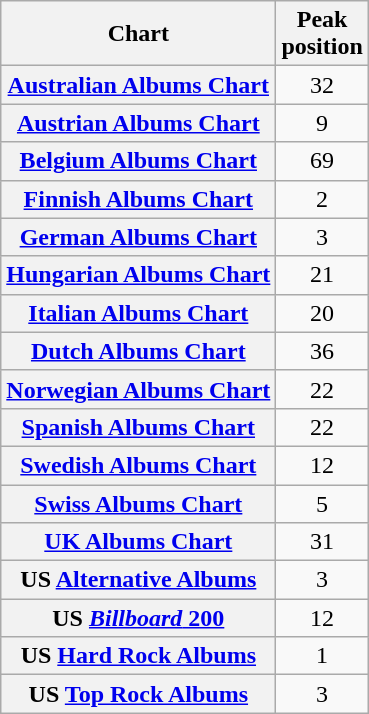<table class="wikitable sortable plainrowheaders">
<tr>
<th scope="col">Chart</th>
<th scope="col">Peak<br>position</th>
</tr>
<tr>
<th scope="row"><a href='#'>Australian Albums Chart</a></th>
<td align="center">32</td>
</tr>
<tr>
<th scope="row"><a href='#'>Austrian Albums Chart</a></th>
<td align="center">9</td>
</tr>
<tr>
<th scope="row"><a href='#'>Belgium Albums Chart</a></th>
<td align="center">69</td>
</tr>
<tr>
<th scope="row"><a href='#'>Finnish Albums Chart</a></th>
<td align="center">2</td>
</tr>
<tr>
<th scope="row"><a href='#'>German Albums Chart</a></th>
<td align="center">3</td>
</tr>
<tr>
<th scope="row"><a href='#'>Hungarian Albums Chart</a></th>
<td align="center">21</td>
</tr>
<tr>
<th scope="row"><a href='#'>Italian Albums Chart</a></th>
<td align="center">20</td>
</tr>
<tr>
<th scope="row"><a href='#'>Dutch Albums Chart</a></th>
<td align="center">36</td>
</tr>
<tr>
<th scope="row"><a href='#'>Norwegian Albums Chart</a></th>
<td align="center">22</td>
</tr>
<tr>
<th scope="row"><a href='#'>Spanish Albums Chart</a></th>
<td align="center">22</td>
</tr>
<tr>
<th scope="row"><a href='#'>Swedish Albums Chart</a></th>
<td align="center">12</td>
</tr>
<tr>
<th scope="row"><a href='#'>Swiss Albums Chart</a></th>
<td align="center">5</td>
</tr>
<tr>
<th scope="row"><a href='#'>UK Albums Chart</a></th>
<td align="center">31</td>
</tr>
<tr>
<th scope="row">US <a href='#'>Alternative Albums</a></th>
<td align="center">3</td>
</tr>
<tr>
<th scope="row">US <a href='#'><em>Billboard</em> 200</a></th>
<td align="center">12</td>
</tr>
<tr>
<th scope="row">US <a href='#'>Hard Rock Albums</a></th>
<td align="center">1</td>
</tr>
<tr>
<th scope="row">US <a href='#'>Top Rock Albums</a></th>
<td align="center">3</td>
</tr>
</table>
